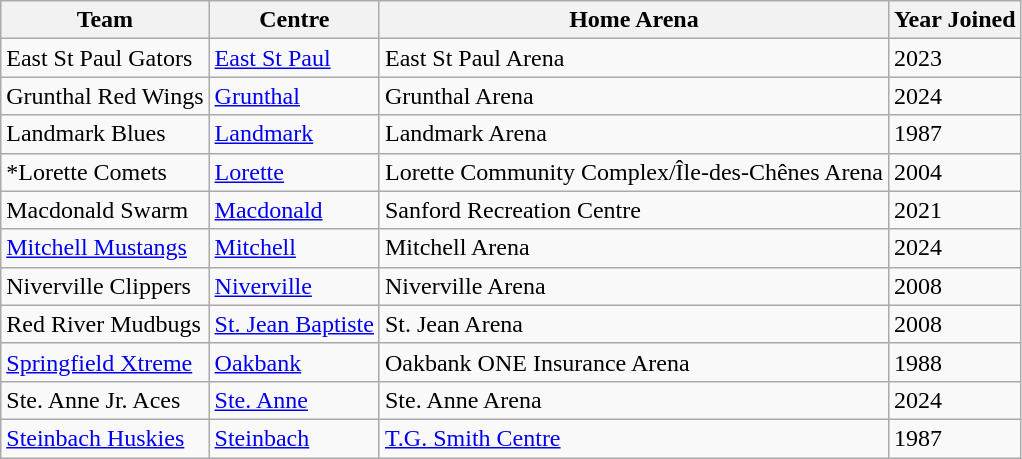<table class="wikitable">
<tr>
<th>Team</th>
<th>Centre</th>
<th>Home Arena</th>
<th>Year Joined</th>
</tr>
<tr>
<td>East St Paul Gators</td>
<td><a href='#'>East St Paul</a></td>
<td>East St Paul Arena</td>
<td>2023</td>
</tr>
<tr>
<td>Grunthal Red Wings</td>
<td><a href='#'>Grunthal</a></td>
<td>Grunthal Arena</td>
<td>2024</td>
</tr>
<tr>
<td>Landmark Blues</td>
<td><a href='#'>Landmark</a></td>
<td>Landmark Arena</td>
<td>1987</td>
</tr>
<tr>
<td>*Lorette Comets</td>
<td><a href='#'>Lorette</a></td>
<td>Lorette Community Complex/Île-des-Chênes Arena</td>
<td>2004</td>
</tr>
<tr>
<td>Macdonald Swarm</td>
<td><a href='#'>Macdonald</a></td>
<td>Sanford Recreation Centre</td>
<td>2021</td>
</tr>
<tr>
<td><a href='#'>Mitchell Mustangs</a></td>
<td><a href='#'>Mitchell</a></td>
<td>Mitchell Arena</td>
<td>2024</td>
</tr>
<tr>
<td>Niverville Clippers</td>
<td><a href='#'>Niverville</a></td>
<td>Niverville Arena</td>
<td>2008</td>
</tr>
<tr>
<td>Red River Mudbugs</td>
<td><a href='#'>St. Jean Baptiste</a></td>
<td>St. Jean Arena</td>
<td>2008</td>
</tr>
<tr>
<td><a href='#'>Springfield Xtreme</a></td>
<td><a href='#'>Oakbank</a></td>
<td>Oakbank ONE Insurance Arena</td>
<td>1988</td>
</tr>
<tr>
<td>Ste. Anne Jr. Aces</td>
<td><a href='#'>Ste. Anne</a></td>
<td>Ste. Anne Arena</td>
<td>2024</td>
</tr>
<tr>
<td><a href='#'>Steinbach Huskies</a></td>
<td><a href='#'>Steinbach</a></td>
<td><a href='#'>T.G. Smith Centre</a></td>
<td>1987</td>
</tr>
</table>
